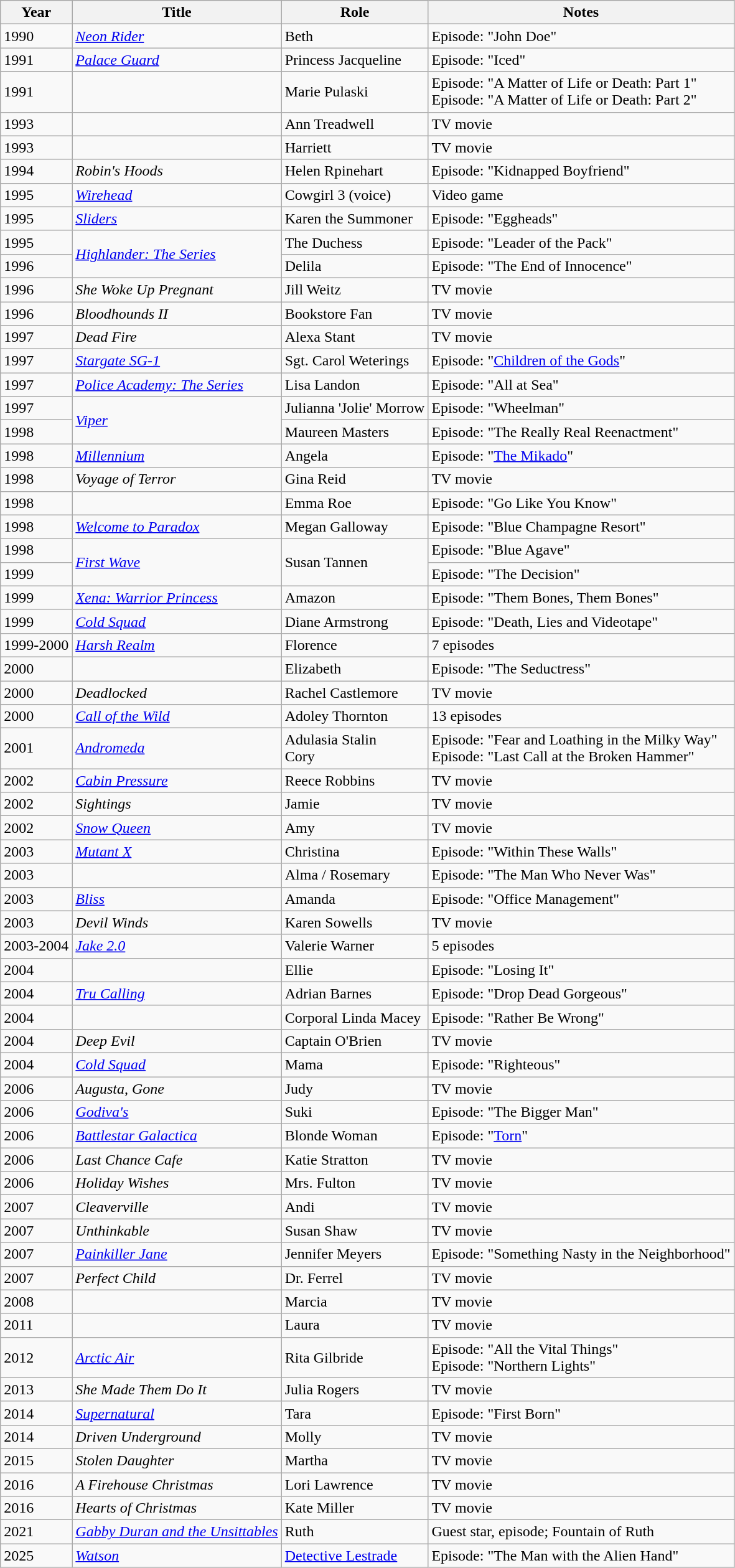<table class="wikitable sortable">
<tr>
<th>Year</th>
<th>Title</th>
<th>Role</th>
<th class="unsortable">Notes</th>
</tr>
<tr>
<td>1990</td>
<td><em><a href='#'>Neon Rider</a></em></td>
<td>Beth</td>
<td>Episode: "John Doe"</td>
</tr>
<tr>
<td>1991</td>
<td><em><a href='#'>Palace Guard</a></em></td>
<td>Princess Jacqueline</td>
<td>Episode: "Iced"</td>
</tr>
<tr>
<td>1991</td>
<td><em></em></td>
<td>Marie Pulaski</td>
<td>Episode: "A Matter of Life or Death: Part 1"<br>Episode: "A Matter of Life or Death: Part 2"</td>
</tr>
<tr>
<td>1993</td>
<td><em></em></td>
<td>Ann Treadwell</td>
<td>TV movie</td>
</tr>
<tr>
<td>1993</td>
<td><em></em></td>
<td>Harriett</td>
<td>TV movie</td>
</tr>
<tr>
<td>1994</td>
<td><em>Robin's Hoods</em></td>
<td>Helen Rpinehart</td>
<td>Episode: "Kidnapped Boyfriend"</td>
</tr>
<tr>
<td>1995</td>
<td><em><a href='#'>Wirehead</a></em></td>
<td>Cowgirl 3 (voice)</td>
<td>Video game</td>
</tr>
<tr>
<td>1995</td>
<td><em><a href='#'>Sliders</a></em></td>
<td>Karen the Summoner</td>
<td>Episode: "Eggheads"</td>
</tr>
<tr>
<td>1995</td>
<td rowspan=2><em><a href='#'>Highlander: The Series</a></em></td>
<td>The Duchess</td>
<td>Episode: "Leader of the Pack"</td>
</tr>
<tr>
<td>1996</td>
<td>Delila</td>
<td>Episode: "The End of Innocence"</td>
</tr>
<tr>
<td>1996</td>
<td><em>She Woke Up Pregnant</em></td>
<td>Jill Weitz</td>
<td>TV movie</td>
</tr>
<tr>
<td>1996</td>
<td><em>Bloodhounds II</em></td>
<td>Bookstore Fan</td>
<td>TV movie</td>
</tr>
<tr>
<td>1997</td>
<td><em>Dead Fire</em></td>
<td>Alexa Stant</td>
<td>TV movie</td>
</tr>
<tr>
<td>1997</td>
<td><em><a href='#'>Stargate SG-1</a></em></td>
<td>Sgt. Carol Weterings</td>
<td>Episode: "<a href='#'>Children of the Gods</a>"</td>
</tr>
<tr>
<td>1997</td>
<td><em><a href='#'>Police Academy: The Series</a></em></td>
<td>Lisa Landon</td>
<td>Episode: "All at Sea"</td>
</tr>
<tr>
<td>1997</td>
<td rowspan=2><em><a href='#'>Viper</a></em></td>
<td>Julianna 'Jolie' Morrow</td>
<td>Episode: "Wheelman"</td>
</tr>
<tr>
<td>1998</td>
<td>Maureen Masters</td>
<td>Episode: "The Really Real Reenactment"</td>
</tr>
<tr>
<td>1998</td>
<td><em><a href='#'>Millennium</a></em></td>
<td>Angela</td>
<td>Episode: "<a href='#'>The Mikado</a>"</td>
</tr>
<tr>
<td>1998</td>
<td><em>Voyage of Terror</em></td>
<td>Gina Reid</td>
<td>TV movie</td>
</tr>
<tr>
<td>1998</td>
<td><em></em></td>
<td>Emma Roe</td>
<td>Episode: "Go Like You Know"</td>
</tr>
<tr>
<td>1998</td>
<td><em><a href='#'>Welcome to Paradox</a></em></td>
<td>Megan Galloway</td>
<td>Episode: "Blue Champagne Resort"</td>
</tr>
<tr>
<td>1998</td>
<td rowspan=2><em><a href='#'>First Wave</a></em></td>
<td rowspan=2>Susan Tannen</td>
<td>Episode: "Blue Agave"</td>
</tr>
<tr>
<td>1999</td>
<td>Episode: "The Decision"</td>
</tr>
<tr>
<td>1999</td>
<td><em><a href='#'>Xena: Warrior Princess</a></em></td>
<td>Amazon</td>
<td>Episode: "Them Bones, Them Bones"</td>
</tr>
<tr>
<td>1999</td>
<td><em><a href='#'>Cold Squad</a></em></td>
<td>Diane Armstrong</td>
<td>Episode: "Death, Lies and Videotape"</td>
</tr>
<tr>
<td>1999-2000</td>
<td><em><a href='#'>Harsh Realm</a></em></td>
<td>Florence</td>
<td>7 episodes</td>
</tr>
<tr>
<td>2000</td>
<td><em></em></td>
<td>Elizabeth</td>
<td>Episode: "The Seductress"</td>
</tr>
<tr>
<td>2000</td>
<td><em>Deadlocked</em></td>
<td>Rachel Castlemore</td>
<td>TV movie</td>
</tr>
<tr>
<td>2000</td>
<td><em><a href='#'>Call of the Wild</a></em></td>
<td>Adoley Thornton</td>
<td>13 episodes</td>
</tr>
<tr>
<td>2001</td>
<td><em><a href='#'>Andromeda</a></em></td>
<td>Adulasia Stalin<br>Cory</td>
<td>Episode: "Fear and Loathing in the Milky Way"<br>Episode: "Last Call at the Broken Hammer"</td>
</tr>
<tr>
<td>2002</td>
<td><em><a href='#'>Cabin Pressure</a></em></td>
<td>Reece Robbins</td>
<td>TV movie</td>
</tr>
<tr>
<td>2002</td>
<td><em>Sightings</em></td>
<td>Jamie</td>
<td>TV movie</td>
</tr>
<tr>
<td>2002</td>
<td><em><a href='#'>Snow Queen</a></em></td>
<td>Amy</td>
<td>TV movie</td>
</tr>
<tr>
<td>2003</td>
<td><em><a href='#'>Mutant X</a></em></td>
<td>Christina</td>
<td>Episode: "Within These Walls"</td>
</tr>
<tr>
<td>2003</td>
<td><em></em></td>
<td>Alma / Rosemary</td>
<td>Episode: "The Man Who Never Was"</td>
</tr>
<tr>
<td>2003</td>
<td><em><a href='#'>Bliss</a></em></td>
<td>Amanda</td>
<td>Episode: "Office Management"</td>
</tr>
<tr>
<td>2003</td>
<td><em>Devil Winds</em></td>
<td>Karen Sowells</td>
<td>TV movie</td>
</tr>
<tr>
<td>2003-2004</td>
<td><em><a href='#'>Jake 2.0</a></em></td>
<td>Valerie Warner</td>
<td>5 episodes</td>
</tr>
<tr>
<td>2004</td>
<td><em></em></td>
<td>Ellie</td>
<td>Episode: "Losing It"</td>
</tr>
<tr>
<td>2004</td>
<td><em><a href='#'>Tru Calling</a></em></td>
<td>Adrian Barnes</td>
<td>Episode: "Drop Dead Gorgeous"</td>
</tr>
<tr>
<td>2004</td>
<td><em></em></td>
<td>Corporal Linda Macey</td>
<td>Episode: "Rather Be Wrong"</td>
</tr>
<tr>
<td>2004</td>
<td><em>Deep Evil</em></td>
<td>Captain O'Brien</td>
<td>TV movie</td>
</tr>
<tr>
<td>2004</td>
<td><em><a href='#'>Cold Squad</a></em></td>
<td>Mama</td>
<td>Episode: "Righteous"</td>
</tr>
<tr>
<td>2006</td>
<td><em>Augusta, Gone</em></td>
<td>Judy</td>
<td>TV movie</td>
</tr>
<tr>
<td>2006</td>
<td><em><a href='#'>Godiva's</a></em></td>
<td>Suki</td>
<td>Episode: "The Bigger Man"</td>
</tr>
<tr>
<td>2006</td>
<td><em><a href='#'>Battlestar Galactica</a></em></td>
<td>Blonde Woman</td>
<td>Episode: "<a href='#'>Torn</a>"</td>
</tr>
<tr>
<td>2006</td>
<td><em>Last Chance Cafe</em></td>
<td>Katie Stratton</td>
<td>TV movie</td>
</tr>
<tr>
<td>2006</td>
<td><em>Holiday Wishes</em></td>
<td>Mrs. Fulton</td>
<td>TV movie</td>
</tr>
<tr>
<td>2007</td>
<td><em>Cleaverville</em></td>
<td>Andi</td>
<td>TV movie</td>
</tr>
<tr>
<td>2007</td>
<td><em>Unthinkable</em></td>
<td>Susan Shaw</td>
<td>TV movie</td>
</tr>
<tr>
<td>2007</td>
<td><em><a href='#'>Painkiller Jane</a></em></td>
<td>Jennifer Meyers</td>
<td>Episode: "Something Nasty in the Neighborhood"</td>
</tr>
<tr>
<td>2007</td>
<td><em>Perfect Child</em></td>
<td>Dr. Ferrel</td>
<td>TV movie</td>
</tr>
<tr>
<td>2008</td>
<td><em></em></td>
<td>Marcia</td>
<td>TV movie</td>
</tr>
<tr>
<td>2011</td>
<td><em></em></td>
<td>Laura</td>
<td>TV movie</td>
</tr>
<tr>
<td>2012</td>
<td><em><a href='#'>Arctic Air</a></em></td>
<td>Rita Gilbride</td>
<td>Episode: "All the Vital Things"<br>Episode: "Northern Lights"</td>
</tr>
<tr>
<td>2013</td>
<td><em>She Made Them Do It</em></td>
<td>Julia Rogers</td>
<td>TV movie</td>
</tr>
<tr>
<td>2014</td>
<td><em><a href='#'>Supernatural</a></em></td>
<td>Tara</td>
<td>Episode: "First Born"<br></td>
</tr>
<tr>
<td>2014</td>
<td><em>Driven Underground</em></td>
<td>Molly</td>
<td>TV movie</td>
</tr>
<tr>
<td>2015</td>
<td><em>Stolen Daughter</em></td>
<td>Martha</td>
<td>TV movie</td>
</tr>
<tr>
<td>2016</td>
<td><em>A Firehouse Christmas</em></td>
<td>Lori Lawrence</td>
<td>TV movie</td>
</tr>
<tr>
<td>2016</td>
<td><em>Hearts of Christmas</em></td>
<td>Kate Miller</td>
<td>TV movie</td>
</tr>
<tr>
<td>2021</td>
<td><em><a href='#'>Gabby Duran and the Unsittables</a></em></td>
<td>Ruth</td>
<td>Guest star, episode; Fountain of Ruth</td>
</tr>
<tr>
<td>2025</td>
<td><em><a href='#'>Watson</a></em></td>
<td><a href='#'>Detective Lestrade</a></td>
<td>Episode: "The Man with the Alien Hand"</td>
</tr>
</table>
